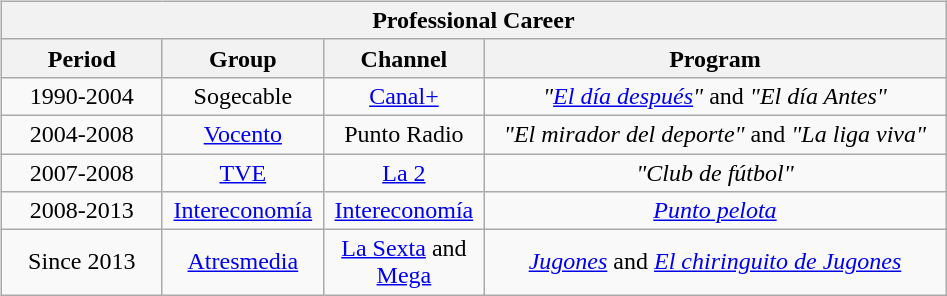<table>
<tr>
<td><br><table class="wikitable" style="text-align: center">
<tr>
<th colspan="4">Professional Career</th>
</tr>
<tr>
<th width="100">Period</th>
<th width="100">Group</th>
<th width="100">Channel</th>
<th width="300">Program</th>
</tr>
<tr>
<td>1990-2004</td>
<td>Sogecable</td>
<td><a href='#'>Canal+</a></td>
<td><em>"<a href='#'>El día después</a>"</em> and <em>"El día Antes"</em></td>
</tr>
<tr>
<td>2004-2008</td>
<td><a href='#'>Vocento</a></td>
<td>Punto Radio</td>
<td><em>"El mirador del deporte"</em> and <em>"La liga viva"</em></td>
</tr>
<tr>
<td>2007-2008</td>
<td><a href='#'>TVE</a></td>
<td><a href='#'>La 2</a></td>
<td><em>"Club de fútbol"</em></td>
</tr>
<tr>
<td>2008-2013</td>
<td><a href='#'>Intereconomía</a></td>
<td><a href='#'>Intereconomía</a></td>
<td><em><a href='#'>Punto pelota</a></em></td>
</tr>
<tr>
<td>Since 2013</td>
<td><a href='#'>Atresmedia</a></td>
<td><a href='#'>La Sexta</a> and <a href='#'>Mega</a></td>
<td><em><a href='#'>Jugones</a></em> and <em><a href='#'>El chiringuito de Jugones</a></em></td>
</tr>
</table>
</td>
<td valign="top"></td>
</tr>
</table>
